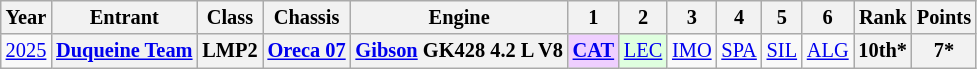<table class="wikitable" style="text-align:center; font-size:85%">
<tr>
<th>Year</th>
<th>Entrant</th>
<th>Class</th>
<th>Chassis</th>
<th>Engine</th>
<th>1</th>
<th>2</th>
<th>3</th>
<th>4</th>
<th>5</th>
<th>6</th>
<th>Rank</th>
<th>Points</th>
</tr>
<tr>
<td><a href='#'>2025</a></td>
<th nowrap><a href='#'>Duqueine Team</a></th>
<th>LMP2</th>
<th nowrap><a href='#'>Oreca 07</a></th>
<th nowrap><a href='#'>Gibson</a> GK428 4.2 L V8</th>
<td style="background:#EFCFFF;"><strong><a href='#'>CAT</a></strong><br></td>
<td style="background:#DFFFDF;"><a href='#'>LEC</a><br></td>
<td style="background:#;"><a href='#'>IMO</a><br></td>
<td style="background:#;"><a href='#'>SPA</a><br></td>
<td style="background:#;"><a href='#'>SIL</a><br></td>
<td style="background:#;"><a href='#'>ALG</a><br></td>
<th>10th*</th>
<th>7*</th>
</tr>
</table>
